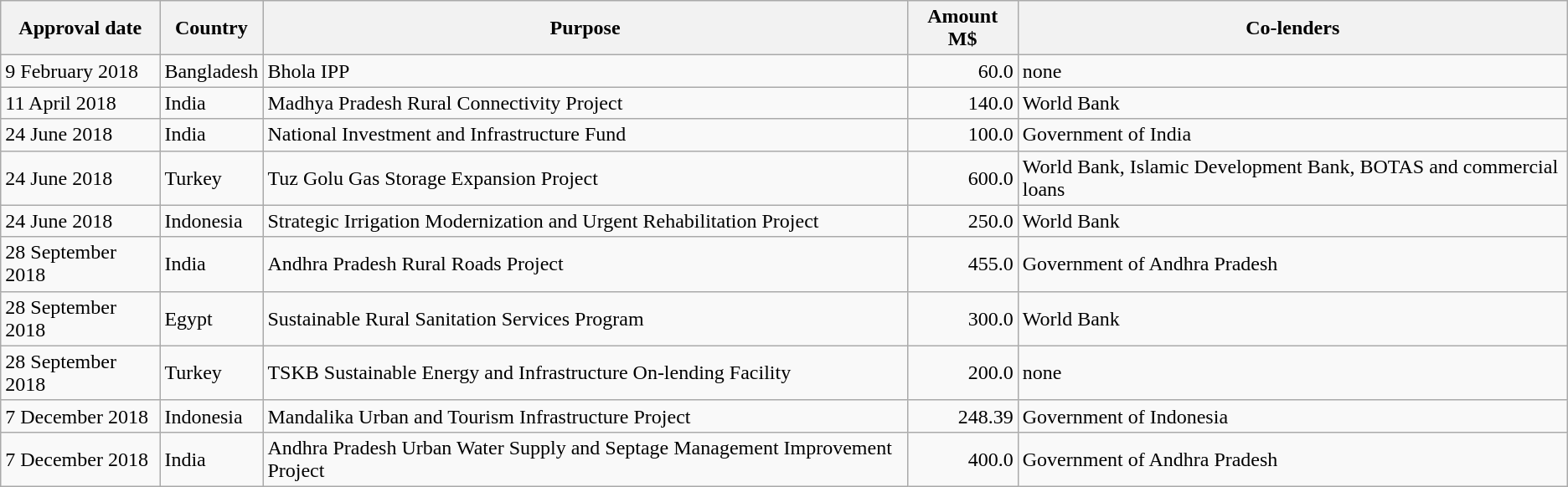<table class="wikitable sortable">
<tr>
<th>Approval date</th>
<th>Country</th>
<th>Purpose</th>
<th>Amount M$</th>
<th>Co-lenders</th>
</tr>
<tr>
<td>9 February 2018</td>
<td>Bangladesh</td>
<td>Bhola IPP</td>
<td style="text-align:right">60.0</td>
<td>none</td>
</tr>
<tr>
<td>11 April 2018</td>
<td>India</td>
<td>Madhya Pradesh Rural Connectivity Project</td>
<td style="text-align:right">140.0</td>
<td>World Bank</td>
</tr>
<tr>
<td>24 June 2018</td>
<td>India</td>
<td>National Investment and Infrastructure Fund</td>
<td style="text-align:right">100.0</td>
<td>Government of India</td>
</tr>
<tr>
<td>24 June 2018</td>
<td>Turkey</td>
<td>Tuz Golu Gas Storage Expansion Project</td>
<td style="text-align:right">600.0</td>
<td>World Bank, Islamic Development Bank, BOTAS and commercial loans</td>
</tr>
<tr>
<td>24 June 2018</td>
<td>Indonesia</td>
<td>Strategic Irrigation Modernization and Urgent Rehabilitation Project</td>
<td style="text-align:right">250.0</td>
<td>World Bank</td>
</tr>
<tr>
<td>28 September 2018</td>
<td>India</td>
<td>Andhra Pradesh Rural Roads Project</td>
<td style="text-align:right">455.0</td>
<td>Government of Andhra Pradesh</td>
</tr>
<tr>
<td>28 September 2018</td>
<td>Egypt</td>
<td>Sustainable Rural Sanitation Services Program</td>
<td style="text-align:right">300.0</td>
<td>World Bank</td>
</tr>
<tr>
<td>28 September 2018</td>
<td>Turkey</td>
<td>TSKB Sustainable Energy and Infrastructure On-lending Facility</td>
<td style="text-align:right">200.0</td>
<td>none</td>
</tr>
<tr>
<td>7 December 2018</td>
<td>Indonesia</td>
<td>Mandalika Urban and Tourism Infrastructure Project</td>
<td style="text-align:right">248.39</td>
<td>Government of Indonesia</td>
</tr>
<tr>
<td>7 December 2018</td>
<td>India</td>
<td>Andhra Pradesh Urban Water Supply and Septage Management Improvement Project</td>
<td style="text-align:right">400.0</td>
<td>Government of Andhra Pradesh</td>
</tr>
</table>
